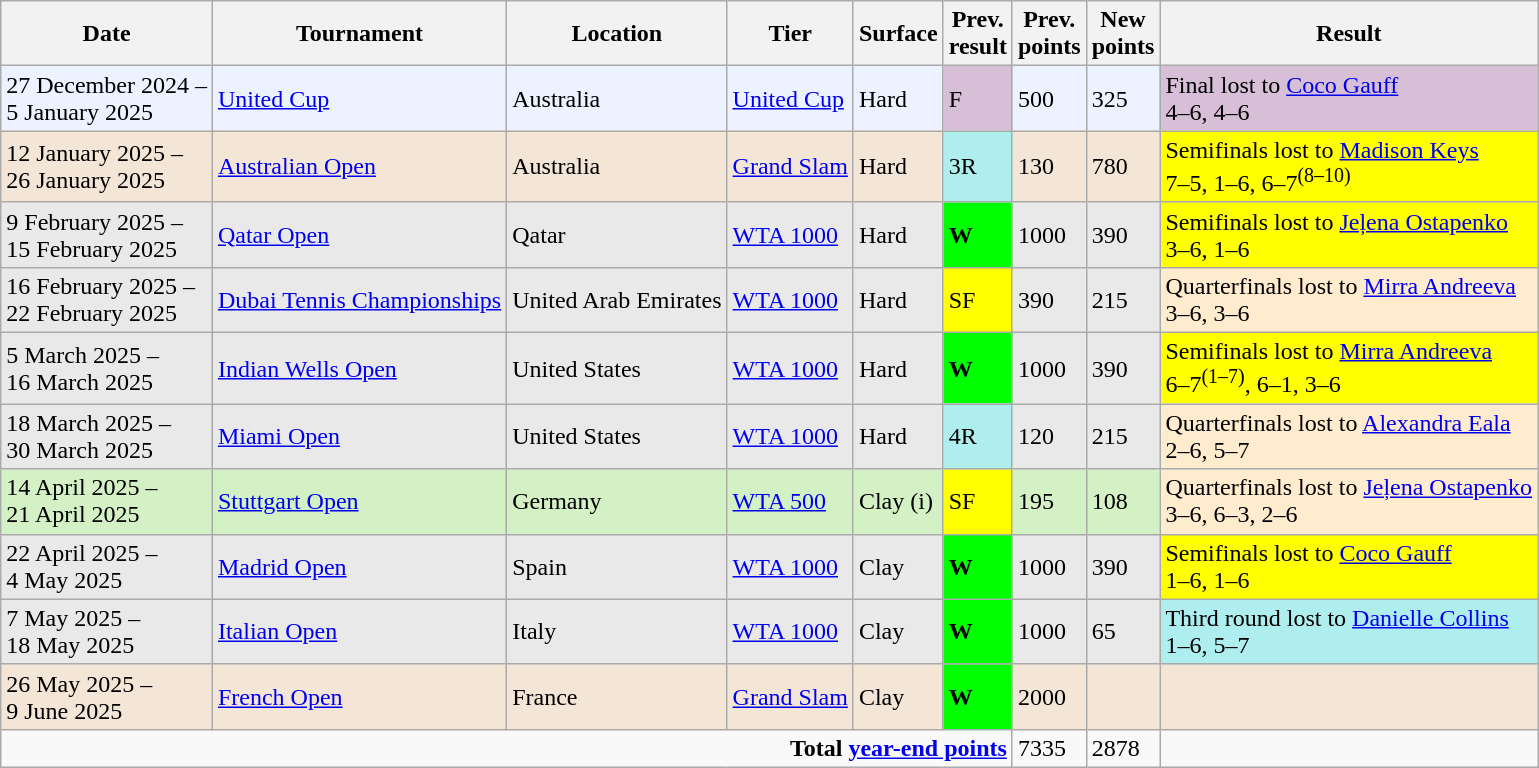<table class="wikitable">
<tr>
<th>Date</th>
<th>Tournament</th>
<th>Location</th>
<th>Tier</th>
<th>Surface</th>
<th>Prev.<br>result</th>
<th>Prev.<br>points</th>
<th>New<br>points</th>
<th>Result</th>
</tr>
<tr style="background:#ecf2ff">
<td>27 December 2024 –<br>5 January 2025</td>
<td><a href='#'>United Cup</a></td>
<td>Australia</td>
<td><a href='#'>United Cup</a></td>
<td>Hard</td>
<td style="background:thistle">F</td>
<td>500</td>
<td>325</td>
<td style="background:thistle">Final lost to  <a href='#'>Coco Gauff</a><br>4–6, 4–6</td>
</tr>
<tr style="background:#f3e6d7">
<td>12 January 2025 –<br>26 January 2025</td>
<td><a href='#'>Australian Open</a></td>
<td>Australia</td>
<td><a href='#'>Grand Slam</a></td>
<td>Hard</td>
<td style="background:#afeeee">3R</td>
<td>130</td>
<td>780</td>
<td style="background:yellow">Semifinals lost to  <a href='#'>Madison Keys</a><br>7–5, 1–6, 6–7<sup>(8–10)</sup></td>
</tr>
<tr style="background:#e9e9e9">
<td>9 February 2025 –<br>15 February 2025</td>
<td><a href='#'>Qatar Open</a></td>
<td>Qatar</td>
<td><a href='#'>WTA 1000</a></td>
<td>Hard</td>
<td style="background:lime"><strong>W</strong></td>
<td>1000</td>
<td>390</td>
<td style="background:yellow">Semifinals lost to  <a href='#'>Jeļena Ostapenko</a><br>3–6, 1–6</td>
</tr>
<tr style="background:#e9e9e9">
<td>16 February 2025 –<br>22 February 2025</td>
<td><a href='#'>Dubai Tennis Championships</a></td>
<td>United Arab Emirates</td>
<td><a href='#'>WTA 1000</a></td>
<td>Hard</td>
<td style="background:yellow">SF</td>
<td>390</td>
<td>215</td>
<td style="background:#ffebcd">Quarterfinals lost to  <a href='#'>Mirra Andreeva</a><br>3–6, 3–6</td>
</tr>
<tr style="background:#e9e9e9">
<td>5 March 2025 –<br>16 March 2025</td>
<td><a href='#'>Indian Wells Open</a></td>
<td>United States</td>
<td><a href='#'>WTA 1000</a></td>
<td>Hard</td>
<td style="background:lime"><strong>W</strong></td>
<td>1000</td>
<td>390</td>
<td style="background:yellow">Semifinals lost to  <a href='#'>Mirra Andreeva</a><br>6–7<sup>(1–7)</sup>, 6–1, 3–6</td>
</tr>
<tr style="background:#e9e9e9">
<td>18 March 2025 –<br>30 March 2025</td>
<td><a href='#'>Miami Open</a></td>
<td>United States</td>
<td><a href='#'>WTA 1000</a></td>
<td>Hard</td>
<td style="background:#afeeee">4R</td>
<td>120</td>
<td>215</td>
<td style="background:#ffebcd">Quarterfinals lost to  <a href='#'>Alexandra Eala</a><br>2–6, 5–7</td>
</tr>
<tr style="background:#d4f1c5">
<td>14 April 2025 –<br>21 April 2025</td>
<td><a href='#'>Stuttgart Open</a></td>
<td>Germany</td>
<td><a href='#'>WTA 500</a></td>
<td>Clay (i)</td>
<td style="background:yellow">SF</td>
<td>195</td>
<td>108</td>
<td style="background:#ffebcd">Quarterfinals lost to  <a href='#'>Jeļena Ostapenko</a><br>3–6, 6–3, 2–6</td>
</tr>
<tr style="background:#e9e9e9">
<td>22 April 2025 –<br>4 May 2025</td>
<td><a href='#'>Madrid Open</a></td>
<td>Spain</td>
<td><a href='#'>WTA 1000</a></td>
<td>Clay</td>
<td style="background:lime"><strong>W</strong></td>
<td>1000</td>
<td>390</td>
<td style="background:yellow">Semifinals lost to  <a href='#'>Coco Gauff</a><br>1–6, 1–6</td>
</tr>
<tr style="background:#e9e9e9">
<td>7 May 2025 –<br>18 May 2025</td>
<td><a href='#'>Italian Open</a></td>
<td>Italy</td>
<td><a href='#'>WTA 1000</a></td>
<td>Clay</td>
<td style="background:lime"><strong>W</strong></td>
<td>1000</td>
<td>65</td>
<td style="background:#afeeee">Third round lost to  <a href='#'>Danielle Collins</a><br>1–6, 5–7</td>
</tr>
<tr style="background:#f3e6d7">
<td>26 May 2025 –<br>9 June 2025</td>
<td><a href='#'>French Open</a></td>
<td>France</td>
<td><a href='#'>Grand Slam</a></td>
<td>Clay</td>
<td style="background:lime"><strong>W</strong></td>
<td>2000</td>
<td></td>
<td></td>
</tr>
<tr>
<td colspan="6" style="text-align:right"><strong>Total <a href='#'>year-end points</a></strong></td>
<td>7335</td>
<td>2878</td>
<td style="text-align:center"></td>
</tr>
</table>
